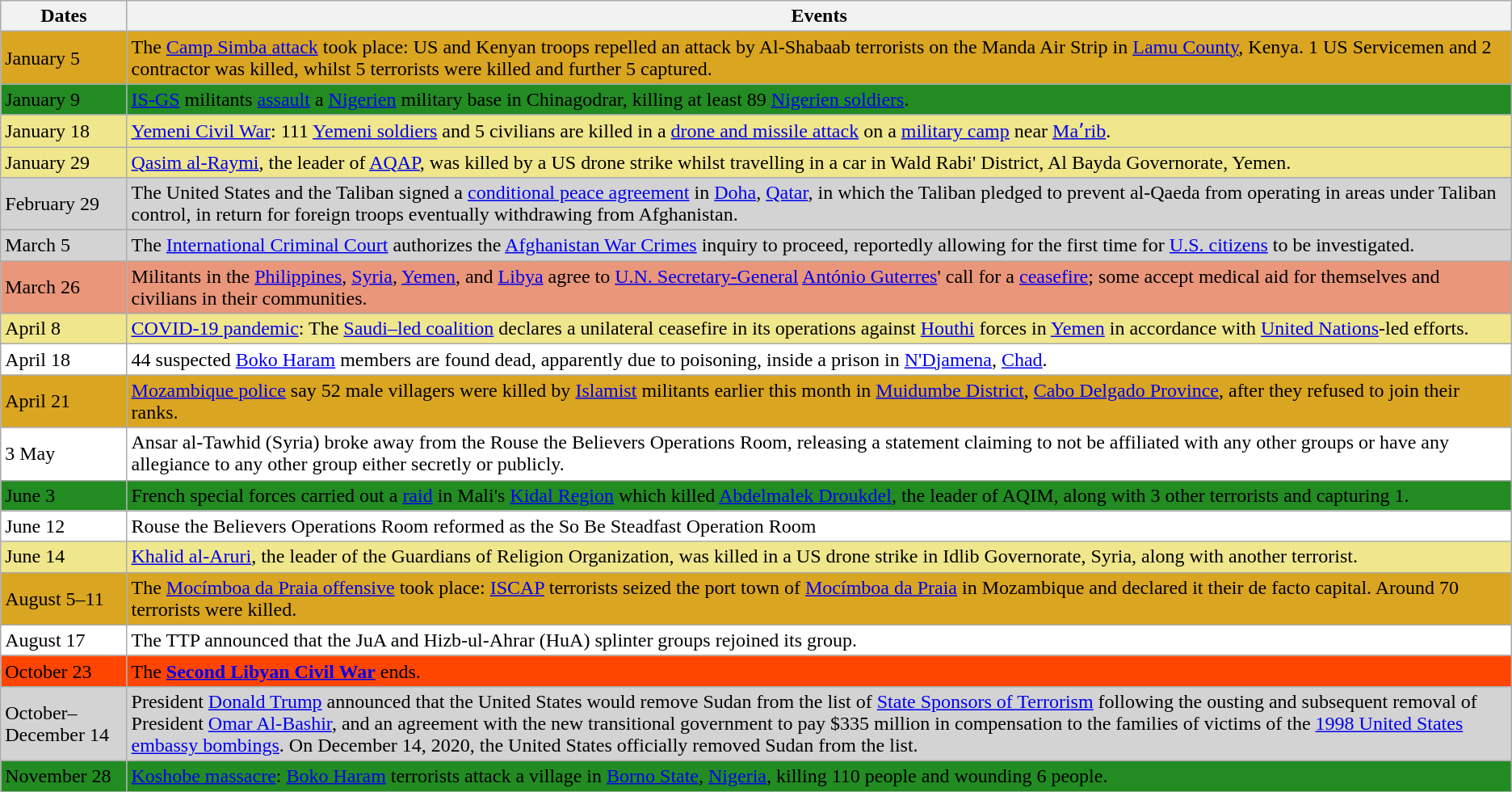<table class="wikitable">
<tr>
<th>Dates</th>
<th>Events</th>
</tr>
<tr style="background:goldenrod">
<td>January 5</td>
<td>The <a href='#'>Camp Simba attack</a> took place: US and Kenyan troops repelled an attack by Al-Shabaab terrorists on the Manda Air Strip in <a href='#'>Lamu County</a>, Kenya. 1 US Servicemen and 2 contractor was killed, whilst 5 terrorists were killed and further 5 captured.</td>
</tr>
<tr style="background:forestgreen;">
<td>January 9</td>
<td><a href='#'>IS-GS</a> militants <a href='#'>assault</a> a <a href='#'>Nigerien</a> military base in Chinagodrar, killing at least 89 <a href='#'>Nigerien soldiers</a>.</td>
</tr>
<tr style="background:khaki;" | >
<td>January 18</td>
<td><a href='#'>Yemeni Civil War</a>: 111 <a href='#'>Yemeni soldiers</a> and 5 civilians are killed in a <a href='#'>drone and missile attack</a> on a <a href='#'>military camp</a> near <a href='#'>Maʼrib</a>.</td>
</tr>
<tr style="background:khaki">
<td>January 29</td>
<td><a href='#'>Qasim al-Raymi</a>, the leader of <a href='#'>AQAP</a>, was killed by a US drone strike whilst travelling in a car in Wald Rabi' District, Al Bayda Governorate, Yemen.</td>
</tr>
<tr style="background:lightgrey">
<td>February 29</td>
<td>The United States and the Taliban signed a <a href='#'>conditional peace agreement</a> in <a href='#'>Doha</a>, <a href='#'>Qatar</a>, in which the Taliban pledged to prevent al-Qaeda from operating in areas under Taliban control, in return for foreign troops eventually withdrawing from Afghanistan.</td>
</tr>
<tr style="background:lightgrey;">
<td>March 5</td>
<td>The <a href='#'>International Criminal Court</a> authorizes the <a href='#'>Afghanistan War Crimes</a> inquiry to proceed, reportedly allowing for the first time for <a href='#'>U.S. citizens</a> to be investigated.</td>
</tr>
<tr style="background:darksalmon;">
<td>March 26</td>
<td>Militants in the <a href='#'>Philippines</a>, <a href='#'>Syria</a>, <a href='#'>Yemen</a>, and <a href='#'>Libya</a> agree to <a href='#'>U.N. Secretary-General</a> <a href='#'>António Guterres</a>' call for a <a href='#'>ceasefire</a>; some accept medical aid for themselves and civilians in their communities.</td>
</tr>
<tr style="background:khaki;">
<td>April 8</td>
<td><a href='#'>COVID-19 pandemic</a>: The <a href='#'>Saudi–led coalition</a> declares a unilateral ceasefire in its operations against <a href='#'>Houthi</a> forces in <a href='#'>Yemen</a> in accordance with <a href='#'>United Nations</a>-led efforts.</td>
</tr>
<tr style="background:white;">
<td>April 18</td>
<td>44 suspected <a href='#'>Boko Haram</a> members are found dead, apparently due to poisoning, inside a prison in <a href='#'>N'Djamena</a>, <a href='#'>Chad</a>.</td>
</tr>
<tr style="background:goldenrod;">
<td>April 21</td>
<td><a href='#'>Mozambique police</a> say 52 male villagers were killed by <a href='#'>Islamist</a> militants earlier this month in <a href='#'>Muidumbe District</a>, <a href='#'>Cabo Delgado Province</a>, after they refused to join their ranks.</td>
</tr>
<tr style="background:white">
<td>3 May</td>
<td>Ansar al-Tawhid (Syria) broke away from the Rouse the Believers Operations Room, releasing a statement claiming to not be affiliated with any other groups or have any allegiance to any other group either secretly or publicly.</td>
</tr>
<tr style="background:forestgreen">
<td>June 3</td>
<td>French special forces carried out a <a href='#'>raid</a> in Mali's <a href='#'>Kidal Region</a> which killed <a href='#'>Abdelmalek Droukdel</a>, the leader of AQIM, along with 3 other terrorists and capturing 1.</td>
</tr>
<tr style="background:white">
<td>June 12</td>
<td>Rouse the Believers Operations Room reformed as the So Be Steadfast Operation Room</td>
</tr>
<tr style="background:khaki">
<td>June 14</td>
<td><a href='#'>Khalid al-Aruri</a>, the leader of the Guardians of Religion Organization, was killed in a US drone strike in Idlib Governorate, Syria, along with another terrorist.</td>
</tr>
<tr style="background:goldenrod">
<td>August 5–11</td>
<td>The <a href='#'>Mocímboa da Praia offensive</a> took place: <a href='#'>ISCAP</a> terrorists seized the port town of <a href='#'>Mocímboa da Praia</a> in Mozambique and declared it their de facto capital. Around 70 terrorists were killed.</td>
</tr>
<tr style="background:white">
<td>August 17</td>
<td>The TTP announced that the JuA and Hizb-ul-Ahrar (HuA) splinter groups rejoined its group.</td>
</tr>
<tr style="background:orangered">
<td>October 23</td>
<td>The <strong><a href='#'>Second Libyan Civil War</a></strong> ends.</td>
</tr>
<tr style="background:lightgrey;">
<td>October–December 14</td>
<td>President <a href='#'>Donald Trump</a> announced that the United States would remove Sudan from the list of <a href='#'>State Sponsors of Terrorism</a> following the ousting and subsequent removal of President <a href='#'>Omar Al-Bashir</a>, and an agreement with the new transitional government to pay $335 million in compensation to the families of victims of the <a href='#'>1998 United States embassy bombings</a>. On December 14, 2020, the United States officially removed Sudan from the list.</td>
</tr>
<tr style="background:forestgreen;">
<td>November 28</td>
<td><a href='#'>Koshobe massacre</a>: <a href='#'>Boko Haram</a> terrorists attack a village in <a href='#'>Borno State</a>, <a href='#'>Nigeria</a>, killing 110 people and wounding 6 people.</td>
</tr>
</table>
